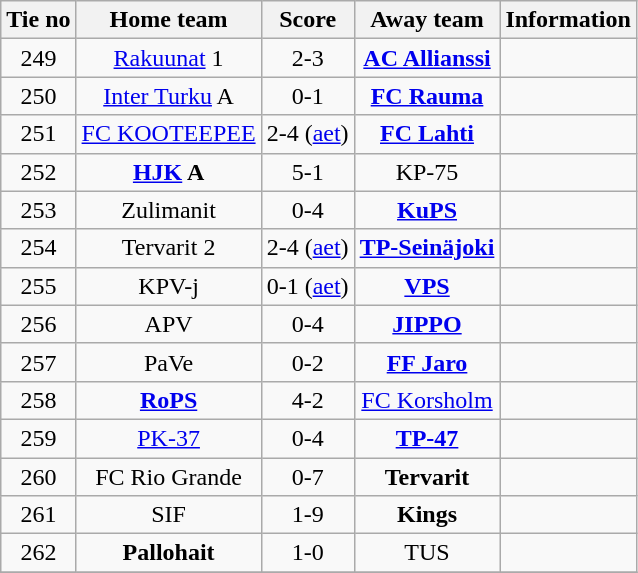<table class="wikitable" style="text-align:center">
<tr>
<th style= width="40px">Tie no</th>
<th style= width="150px">Home team</th>
<th style= width="60px">Score</th>
<th style= width="150px">Away team</th>
<th style= width="30px">Information</th>
</tr>
<tr>
<td>249</td>
<td><a href='#'>Rakuunat</a> 1</td>
<td>2-3</td>
<td><strong><a href='#'>AC Allianssi</a></strong></td>
<td></td>
</tr>
<tr>
<td>250</td>
<td><a href='#'>Inter Turku</a> A</td>
<td>0-1</td>
<td><strong><a href='#'>FC Rauma</a></strong></td>
<td></td>
</tr>
<tr>
<td>251</td>
<td><a href='#'>FC KOOTEEPEE</a></td>
<td>2-4 (<a href='#'>aet</a>)</td>
<td><strong><a href='#'>FC Lahti</a></strong></td>
<td></td>
</tr>
<tr>
<td>252</td>
<td><strong><a href='#'>HJK</a> A</strong></td>
<td>5-1</td>
<td>KP-75</td>
<td></td>
</tr>
<tr>
<td>253</td>
<td>Zulimanit</td>
<td>0-4</td>
<td><strong><a href='#'>KuPS</a></strong></td>
<td></td>
</tr>
<tr>
<td>254</td>
<td>Tervarit 2</td>
<td>2-4 (<a href='#'>aet</a>)</td>
<td><strong><a href='#'>TP-Seinäjoki</a></strong></td>
<td></td>
</tr>
<tr>
<td>255</td>
<td>KPV-j</td>
<td>0-1 (<a href='#'>aet</a>)</td>
<td><strong><a href='#'>VPS</a></strong></td>
<td></td>
</tr>
<tr>
<td>256</td>
<td>APV</td>
<td>0-4</td>
<td><strong><a href='#'>JIPPO</a></strong></td>
<td></td>
</tr>
<tr>
<td>257</td>
<td>PaVe</td>
<td>0-2</td>
<td><strong><a href='#'>FF Jaro</a></strong></td>
<td></td>
</tr>
<tr>
<td>258</td>
<td><strong><a href='#'>RoPS</a></strong></td>
<td>4-2</td>
<td><a href='#'>FC Korsholm</a></td>
<td></td>
</tr>
<tr>
<td>259</td>
<td><a href='#'>PK-37</a></td>
<td>0-4</td>
<td><strong><a href='#'>TP-47</a></strong></td>
<td></td>
</tr>
<tr>
<td>260</td>
<td>FC Rio Grande</td>
<td>0-7</td>
<td><strong>Tervarit</strong></td>
<td></td>
</tr>
<tr>
<td>261</td>
<td>SIF</td>
<td>1-9</td>
<td><strong>Kings</strong></td>
<td></td>
</tr>
<tr>
<td>262</td>
<td><strong>Pallohait</strong></td>
<td>1-0</td>
<td>TUS</td>
<td></td>
</tr>
<tr>
</tr>
</table>
